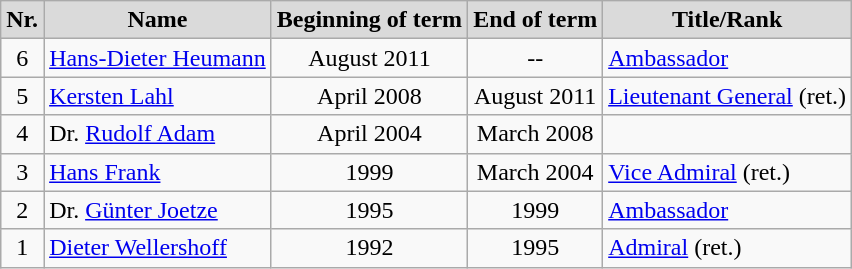<table |  class="wikitable">
<tr>
<th style="background:#dadada"><strong>Nr.</strong></th>
<th style="background:#dadada"><strong>Name</strong></th>
<th style="background:#dadada"><strong>Beginning of term</strong></th>
<th style="background:#dadada"><strong>End of term</strong></th>
<th style="background:#dadada"><strong>Title/Rank</strong></th>
</tr>
<tr>
<td align="center">6</td>
<td><a href='#'>Hans-Dieter Heumann</a></td>
<td align="center">August 2011</td>
<td align="center">--</td>
<td><a href='#'>Ambassador</a></td>
</tr>
<tr>
<td align="center">5</td>
<td><a href='#'>Kersten Lahl</a></td>
<td align="center">April 2008</td>
<td align="center">August 2011</td>
<td><a href='#'>Lieutenant General</a> (ret.)</td>
</tr>
<tr>
<td align="center">4</td>
<td>Dr. <a href='#'>Rudolf Adam</a></td>
<td align="center">April 2004</td>
<td align="center">March 2008</td>
<td></td>
</tr>
<tr>
<td align="center">3</td>
<td><a href='#'>Hans Frank</a></td>
<td align="center">1999</td>
<td align="center">March 2004</td>
<td><a href='#'>Vice Admiral</a> (ret.)</td>
</tr>
<tr>
<td align="center">2</td>
<td>Dr. <a href='#'>Günter Joetze</a></td>
<td align="center">1995</td>
<td align="center">1999</td>
<td><a href='#'>Ambassador</a></td>
</tr>
<tr>
<td align="center">1</td>
<td><a href='#'>Dieter Wellershoff</a></td>
<td align="center">1992</td>
<td align="center">1995</td>
<td><a href='#'>Admiral</a> (ret.)</td>
</tr>
</table>
